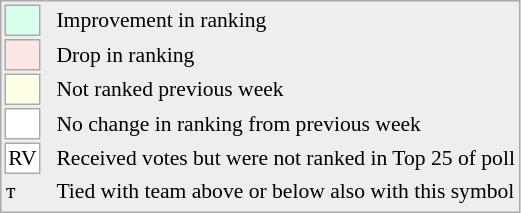<table style="font-size:90%; border:1px solid #aaa; white-space:nowrap; background:#eee;">
<tr>
<td style="background:#d8ffeb; width:20px; border:1px solid #aaa;"> </td>
<td rowspan=6> </td>
<td>Improvement in ranking</td>
</tr>
<tr>
<td style="background:#ffe6e6; width:20px; border:1px solid #aaa;"> </td>
<td>Drop in ranking</td>
</tr>
<tr>
<td style="background:#ffffe6; width:20px; border:1px solid #aaa;"> </td>
<td>Not ranked previous week</td>
</tr>
<tr>
<td style="background:#fff; width:20px; border:1px solid #aaa;"> </td>
<td>No change in ranking from previous week</td>
</tr>
<tr>
<td style="text-align:center; width:20px; border:1px solid #aaa; background:white;">RV</td>
<td>Received votes but were not ranked in Top 25 of poll</td>
</tr>
<tr>
<td>т</td>
<td>Tied with team above or below also with this symbol</td>
</tr>
<tr>
</tr>
</table>
